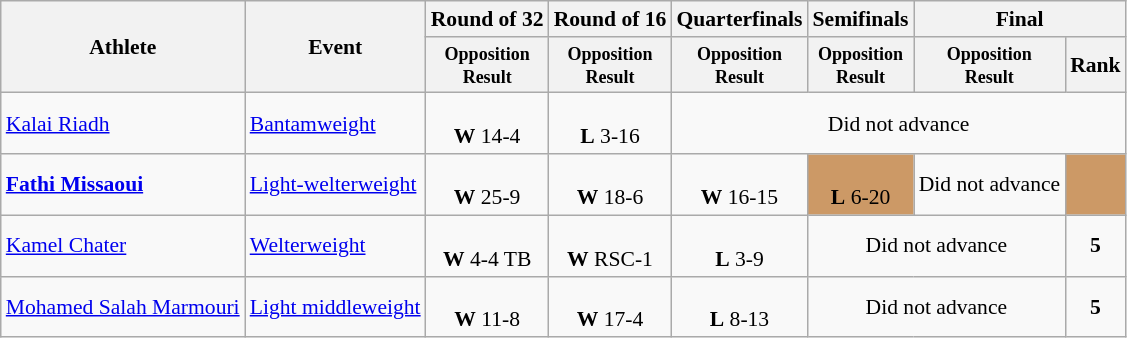<table class=wikitable style="font-size:90%">
<tr>
<th rowspan="2">Athlete</th>
<th rowspan="2">Event</th>
<th>Round of 32</th>
<th>Round of 16</th>
<th>Quarterfinals</th>
<th>Semifinals</th>
<th colspan="2">Final</th>
</tr>
<tr>
<th style="line-height:1em"><small>Opposition<br>Result</small></th>
<th style="line-height:1em"><small>Opposition<br>Result</small></th>
<th style="line-height:1em"><small>Opposition<br>Result</small></th>
<th style="line-height:1em"><small>Opposition<br>Result</small></th>
<th style="line-height:1em"><small>Opposition<br>Result</small></th>
<th>Rank</th>
</tr>
<tr>
<td><a href='#'>Kalai Riadh</a></td>
<td><a href='#'>Bantamweight</a></td>
<td align=center><br><strong>W</strong> 14-4</td>
<td align=center><br><strong>L</strong> 3-16</td>
<td colspan=4 align=center>Did not advance</td>
</tr>
<tr>
<td><strong><a href='#'>Fathi Missaoui</a></strong></td>
<td><a href='#'>Light-welterweight</a></td>
<td align=center><br><strong>W</strong> 25-9</td>
<td align=center><br><strong>W</strong> 18-6</td>
<td align=center><br><strong>W</strong> 16-15</td>
<td align="center" bgcolor='cc9966'><br><strong>L</strong> 6-20</td>
<td align=center>Did not advance</td>
<td align="center" bgcolor='cc9966'></td>
</tr>
<tr>
<td><a href='#'>Kamel Chater</a></td>
<td><a href='#'>Welterweight</a></td>
<td align=center><br><strong>W</strong> 4-4 TB</td>
<td align=center><br><strong>W</strong> RSC-1</td>
<td align=center><br><strong>L</strong> 3-9</td>
<td align=center colspan=2>Did not advance</td>
<td align=center><strong>5</strong></td>
</tr>
<tr>
<td><a href='#'>Mohamed Salah Marmouri</a></td>
<td><a href='#'>Light middleweight</a></td>
<td align=center><br><strong>W</strong> 11-8</td>
<td align=center><br><strong>W</strong> 17-4</td>
<td align=center><br><strong>L</strong> 8-13</td>
<td align=center colspan=2>Did not advance</td>
<td align=center><strong>5</strong></td>
</tr>
</table>
